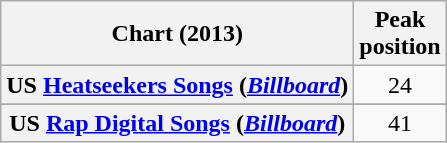<table class="wikitable sortable plainrowheaders" style="text-align:center">
<tr>
<th scope="col">Chart (2013)</th>
<th scope="col">Peak<br>position</th>
</tr>
<tr>
<th scope="row">US <a href='#'>Heatseekers Songs</a> (<em><a href='#'>Billboard</a></em>)</th>
<td>24</td>
</tr>
<tr>
</tr>
<tr>
<th scope="row">US <a href='#'>Rap Digital Songs</a> (<em><a href='#'>Billboard</a></em>)</th>
<td>41</td>
</tr>
</table>
